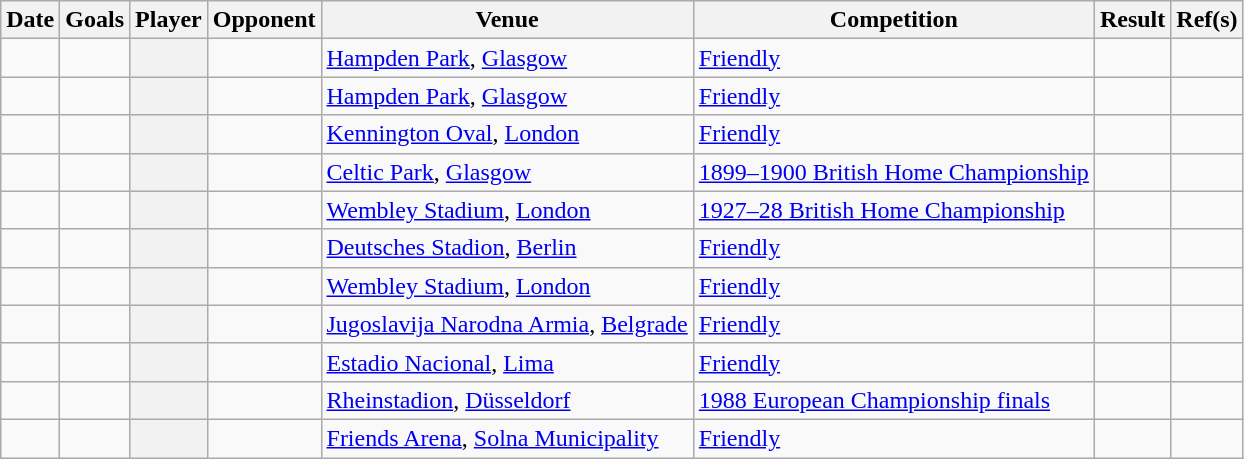<table class="wikitable plainrowheaders sortable">
<tr>
<th scope=col>Date</th>
<th scope=col>Goals</th>
<th scope=col>Player</th>
<th scope=col>Opponent</th>
<th scope=col>Venue</th>
<th scope=col>Competition</th>
<th scope=col>Result</th>
<th scope=col class=unsortable>Ref(s)</th>
</tr>
<tr>
<td></td>
<td></td>
<th scope=row></th>
<td></td>
<td><a href='#'>Hampden Park</a>, <a href='#'>Glasgow</a></td>
<td><a href='#'>Friendly</a></td>
<td></td>
<td></td>
</tr>
<tr>
<td></td>
<td></td>
<th scope=row></th>
<td></td>
<td><a href='#'>Hampden Park</a>, <a href='#'>Glasgow</a></td>
<td><a href='#'>Friendly</a></td>
<td></td>
<td></td>
</tr>
<tr>
<td></td>
<td></td>
<th scope=row></th>
<td></td>
<td><a href='#'>Kennington Oval</a>, <a href='#'>London</a></td>
<td><a href='#'>Friendly</a></td>
<td></td>
<td></td>
</tr>
<tr>
<td></td>
<td></td>
<th scope=row></th>
<td></td>
<td><a href='#'>Celtic Park</a>, <a href='#'>Glasgow</a></td>
<td><a href='#'>1899–1900 British Home Championship</a></td>
<td></td>
<td></td>
</tr>
<tr>
<td></td>
<td></td>
<th scope=row></th>
<td></td>
<td><a href='#'>Wembley Stadium</a>, <a href='#'>London</a></td>
<td><a href='#'>1927–28 British Home Championship</a></td>
<td></td>
<td></td>
</tr>
<tr>
<td></td>
<td></td>
<th scope=row></th>
<td></td>
<td><a href='#'>Deutsches Stadion</a>, <a href='#'>Berlin</a></td>
<td><a href='#'>Friendly</a></td>
<td></td>
<td></td>
</tr>
<tr>
<td></td>
<td></td>
<th scope=row></th>
<td></td>
<td><a href='#'>Wembley Stadium</a>, <a href='#'>London</a></td>
<td><a href='#'>Friendly</a></td>
<td></td>
<td></td>
</tr>
<tr>
<td></td>
<td></td>
<th scope=row></th>
<td></td>
<td><a href='#'>Jugoslavija Narodna Armia</a>, <a href='#'>Belgrade</a></td>
<td><a href='#'>Friendly</a></td>
<td></td>
<td></td>
</tr>
<tr>
<td></td>
<td></td>
<th scope=row></th>
<td></td>
<td><a href='#'>Estadio Nacional</a>, <a href='#'>Lima</a></td>
<td><a href='#'>Friendly</a></td>
<td></td>
<td></td>
</tr>
<tr>
<td></td>
<td></td>
<th scope=row></th>
<td></td>
<td><a href='#'>Rheinstadion</a>, <a href='#'>Düsseldorf</a></td>
<td><a href='#'>1988 European Championship finals</a></td>
<td></td>
<td></td>
</tr>
<tr>
<td></td>
<td></td>
<th scope=row></th>
<td></td>
<td><a href='#'>Friends Arena</a>, <a href='#'>Solna Municipality</a></td>
<td><a href='#'>Friendly</a></td>
<td></td>
<td></td>
</tr>
</table>
